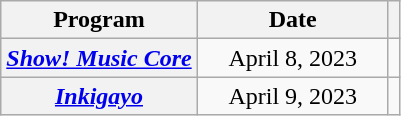<table class="wikitable plainrowheaders sortable" style="text-align:center;">
<tr>
<th scope="col">Program</th>
<th width="120" scope="col">Date</th>
<th scope="col" class="unsortable"></th>
</tr>
<tr>
<th scope="row"><em><a href='#'>Show! Music Core</a></em></th>
<td>April 8, 2023</td>
<td style="text-align:center"></td>
</tr>
<tr>
<th scope="row"><em><a href='#'>Inkigayo</a></em></th>
<td>April 9, 2023</td>
<td style="text-align:center"></td>
</tr>
</table>
